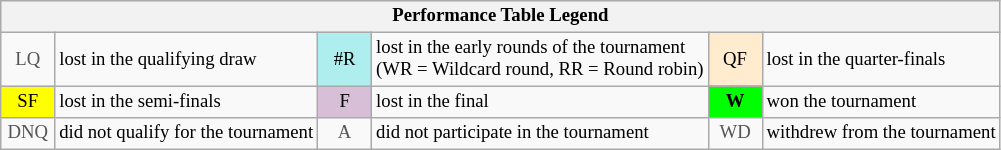<table class="wikitable" style="font-size:78%;">
<tr bgcolor="#efefef">
<th colspan="6">Performance Table Legend</th>
</tr>
<tr>
<td align="center" style="color:#555555;" width="30">LQ</td>
<td>lost in the qualifying draw</td>
<td align="center" style="background:#afeeee;">#R</td>
<td>lost in the early rounds of the tournament<br>(WR = Wildcard round, RR = Round robin)</td>
<td align="center" style="background:#ffebcd;">QF</td>
<td>lost in the quarter-finals</td>
</tr>
<tr>
<td align="center" style="background:yellow;">SF</td>
<td>lost in the semi-finals</td>
<td align="center" style="background:#D8BFD8;">F</td>
<td>lost in the final</td>
<td align="center" style="background:#00ff00;"><strong>W</strong></td>
<td>won the tournament</td>
</tr>
<tr>
<td align="center" style="color:#555555;" width="30">DNQ</td>
<td>did not qualify for the tournament</td>
<td align="center" style="color:#555555;" width="30">A</td>
<td>did not participate in the tournament</td>
<td align="center" style="color:#555555;" width="30">WD</td>
<td>withdrew from the tournament</td>
</tr>
</table>
